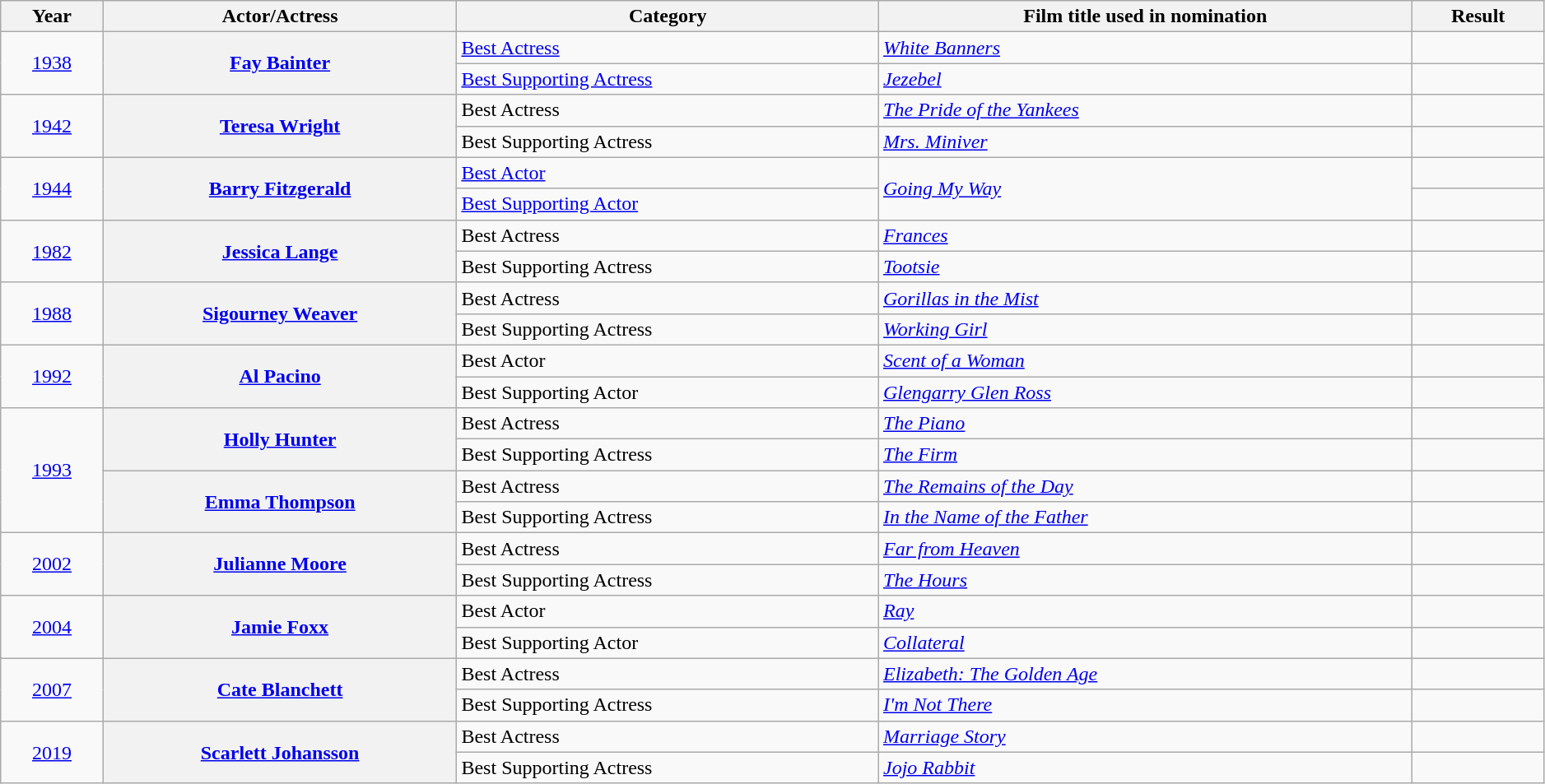<table class="wikitable plainrowheaders" style="width:99%;">
<tr>
<th scope="col">Year<br></th>
<th scope="col">Actor/Actress</th>
<th scope="col">Category</th>
<th scope="col">Film title used in nomination</th>
<th scope="col">Result</th>
</tr>
<tr>
<td style="text-align: center;" rowspan="2"><a href='#'>1938</a><br></td>
<th scope="row" rowspan="2"><a href='#'>Fay Bainter</a></th>
<td><a href='#'>Best Actress</a></td>
<td><em><a href='#'>White Banners</a></em></td>
<td></td>
</tr>
<tr>
<td><a href='#'>Best Supporting Actress</a></td>
<td><em><a href='#'>Jezebel</a></em></td>
<td></td>
</tr>
<tr>
<td style="text-align: center;" rowspan="2"><a href='#'>1942</a><br></td>
<th scope="row" rowspan="2"><a href='#'>Teresa Wright</a></th>
<td>Best Actress</td>
<td><em><a href='#'>The Pride of the Yankees</a></em></td>
<td></td>
</tr>
<tr>
<td>Best Supporting Actress</td>
<td><em><a href='#'>Mrs. Miniver</a></em></td>
<td></td>
</tr>
<tr>
<td style="text-align: center;" rowspan="2"><a href='#'>1944</a><br></td>
<th scope="row" rowspan="2"><a href='#'>Barry Fitzgerald</a></th>
<td><a href='#'>Best Actor</a></td>
<td rowspan="2"><em><a href='#'>Going My Way</a></em></td>
<td></td>
</tr>
<tr>
<td><a href='#'>Best Supporting Actor</a></td>
<td></td>
</tr>
<tr>
<td style="text-align: center;" rowspan="2"><a href='#'>1982</a><br></td>
<th scope="row" rowspan="2"><a href='#'>Jessica Lange</a></th>
<td>Best Actress</td>
<td><em><a href='#'>Frances</a></em></td>
<td></td>
</tr>
<tr>
<td>Best Supporting Actress</td>
<td><em><a href='#'>Tootsie</a></em></td>
<td></td>
</tr>
<tr>
<td style="text-align: center;" rowspan="2"><a href='#'>1988</a><br></td>
<th scope="row" rowspan="2"><a href='#'>Sigourney Weaver</a></th>
<td>Best Actress</td>
<td><em><a href='#'>Gorillas in the Mist</a></em></td>
<td></td>
</tr>
<tr>
<td>Best Supporting Actress</td>
<td><em><a href='#'>Working Girl</a></em></td>
<td></td>
</tr>
<tr>
<td style="text-align: center;" rowspan="2"><a href='#'>1992</a><br></td>
<th scope="row" rowspan="2"><a href='#'>Al Pacino</a></th>
<td>Best Actor</td>
<td><em><a href='#'>Scent of a Woman</a></em></td>
<td></td>
</tr>
<tr>
<td>Best Supporting Actor</td>
<td><em><a href='#'>Glengarry Glen Ross</a></em></td>
<td></td>
</tr>
<tr>
<td style="text-align: center;" rowspan="4"><a href='#'>1993</a><br></td>
<th scope="row" rowspan="2"><a href='#'>Holly Hunter</a></th>
<td>Best Actress</td>
<td><em><a href='#'>The Piano</a></em></td>
<td></td>
</tr>
<tr>
<td>Best Supporting Actress</td>
<td><em><a href='#'>The Firm</a></em></td>
<td></td>
</tr>
<tr>
<th scope="row" rowspan="2"><a href='#'>Emma Thompson</a></th>
<td>Best Actress</td>
<td><em><a href='#'>The Remains of the Day</a></em></td>
<td></td>
</tr>
<tr>
<td>Best Supporting Actress</td>
<td><em><a href='#'>In the Name of the Father</a></em></td>
<td></td>
</tr>
<tr>
<td style="text-align: center;" rowspan="2"><a href='#'>2002</a><br></td>
<th scope="row" rowspan="2"><a href='#'>Julianne Moore</a></th>
<td>Best Actress</td>
<td><em><a href='#'>Far from Heaven</a></em></td>
<td></td>
</tr>
<tr>
<td>Best Supporting Actress</td>
<td><em><a href='#'>The Hours</a></em></td>
<td></td>
</tr>
<tr>
<td style="text-align: center;" rowspan="2"><a href='#'>2004</a><br></td>
<th scope="row" rowspan="2"><a href='#'>Jamie Foxx</a></th>
<td>Best Actor</td>
<td><em><a href='#'>Ray</a></em></td>
<td></td>
</tr>
<tr>
<td>Best Supporting Actor</td>
<td><em><a href='#'>Collateral</a></em></td>
<td></td>
</tr>
<tr>
<td style="text-align: center;" rowspan="2"><a href='#'>2007</a><br></td>
<th scope="row" rowspan="2"><a href='#'>Cate Blanchett</a></th>
<td>Best Actress</td>
<td><em><a href='#'>Elizabeth: The Golden Age</a></em></td>
<td></td>
</tr>
<tr>
<td>Best Supporting Actress</td>
<td><em><a href='#'>I'm Not There</a></em></td>
<td></td>
</tr>
<tr>
<td style="text-align: center;" rowspan="2"><a href='#'>2019</a><br></td>
<th scope="row" rowspan="2"><a href='#'>Scarlett Johansson</a></th>
<td>Best Actress</td>
<td><em><a href='#'>Marriage Story</a></em></td>
<td></td>
</tr>
<tr>
<td>Best Supporting Actress</td>
<td><em><a href='#'>Jojo Rabbit</a></em></td>
<td></td>
</tr>
</table>
